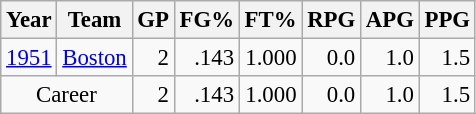<table class="wikitable sortable" style="font-size:95%; text-align:right;">
<tr>
<th>Year</th>
<th>Team</th>
<th>GP</th>
<th>FG%</th>
<th>FT%</th>
<th>RPG</th>
<th>APG</th>
<th>PPG</th>
</tr>
<tr>
<td style="text-align:left;"><a href='#'>1951</a></td>
<td style="text-align:left;"><a href='#'>Boston</a></td>
<td>2</td>
<td>.143</td>
<td>1.000</td>
<td>0.0</td>
<td>1.0</td>
<td>1.5</td>
</tr>
<tr>
<td colspan="2" style="text-align:center;">Career</td>
<td>2</td>
<td>.143</td>
<td>1.000</td>
<td>0.0</td>
<td>1.0</td>
<td>1.5</td>
</tr>
</table>
